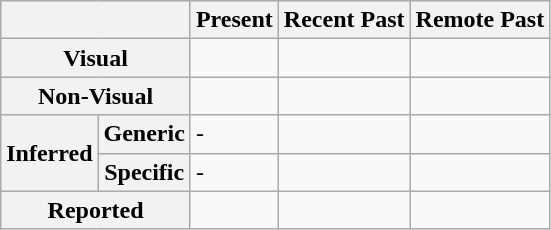<table class="wikitable">
<tr>
<th colspan=2></th>
<th>Present</th>
<th>Recent Past</th>
<th>Remote Past</th>
</tr>
<tr>
<th colspan=2>Visual</th>
<td></td>
<td></td>
<td></td>
</tr>
<tr>
<th colspan=2>Non-Visual</th>
<td></td>
<td></td>
<td></td>
</tr>
<tr>
<th rowspan=2>Inferred</th>
<th>Generic</th>
<td>-</td>
<td></td>
<td></td>
</tr>
<tr>
<th>Specific</th>
<td>-</td>
<td></td>
<td></td>
</tr>
<tr>
<th colspan=2>Reported</th>
<td></td>
<td></td>
<td></td>
</tr>
</table>
